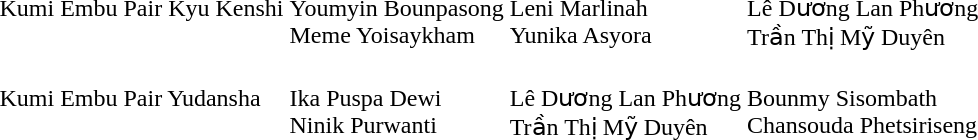<table>
<tr>
<td>Kumi Embu Pair Kyu Kenshi</td>
<td nowrap><br>Youmyin Bounpasong<br>Meme Yoisaykham</td>
<td><br>Leni Marlinah<br>Yunika Asyora</td>
<td><br>Lê Dương Lan Phương<br>Trần Thị Mỹ Duyên</td>
</tr>
<tr>
<td>Kumi Embu Pair Yudansha</td>
<td><br>Ika Puspa Dewi<br>Ninik Purwanti</td>
<td nowrap><br>Lê Dương Lan Phương<br>Trần Thị Mỹ Duyên</td>
<td nowrap><br>Bounmy Sisombath<br>Chansouda Phetsiriseng</td>
</tr>
</table>
